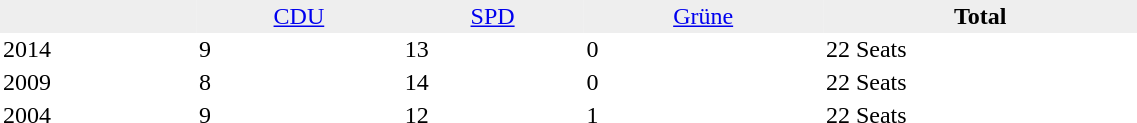<table border="0" cellpadding="2" cellspacing="0" style="width:60%;">
<tr style="background:#eee; text-align:center;">
<td></td>
<td><a href='#'>CDU</a></td>
<td><a href='#'>SPD</a></td>
<td><a href='#'>Grüne</a></td>
<td><strong>Total</strong></td>
</tr>
<tr style="text-align:center;">
</tr>
<tr>
<td>2014</td>
<td>9</td>
<td>13</td>
<td>0</td>
<td>22 Seats</td>
</tr>
<tr>
<td>2009</td>
<td>8</td>
<td>14</td>
<td>0</td>
<td>22 Seats</td>
</tr>
<tr>
<td>2004</td>
<td>9</td>
<td>12</td>
<td>1</td>
<td>22 Seats</td>
</tr>
</table>
